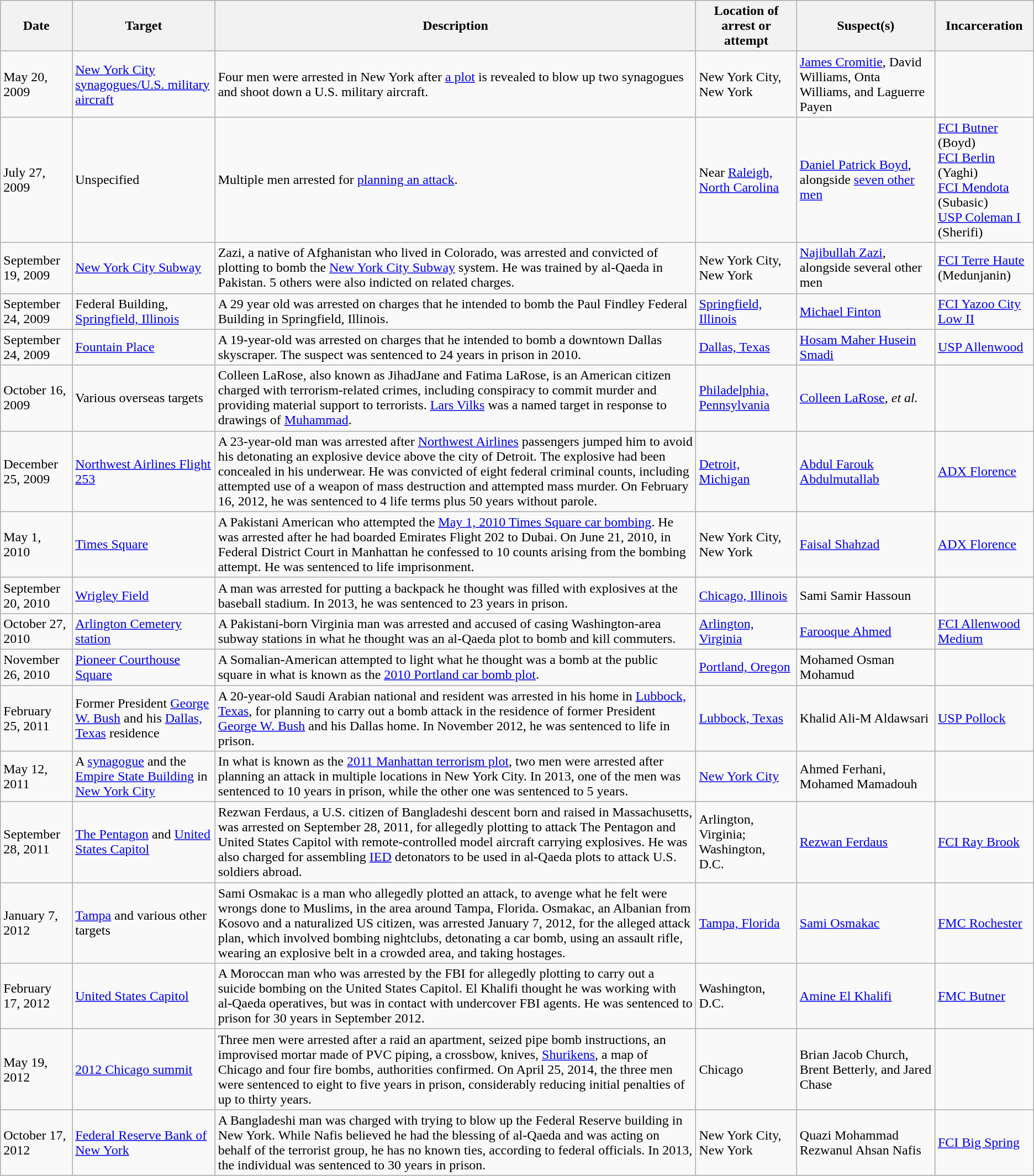<table class="wikitable">
<tr>
<th>Date</th>
<th>Target</th>
<th>Description</th>
<th>Location of arrest or attempt</th>
<th>Suspect(s)</th>
<th>Incarceration</th>
</tr>
<tr>
<td>May 20, 2009</td>
<td><a href='#'>New York City synagogues/U.S. military aircraft</a></td>
<td>Four men were arrested in New York after <a href='#'>a plot</a> is revealed to blow up two synagogues and shoot down a U.S. military aircraft.</td>
<td>New York City, New York</td>
<td><a href='#'>James Cromitie</a>, David Williams, Onta Williams, and Laguerre Payen</td>
</tr>
<tr>
<td>July 27, 2009</td>
<td>Unspecified</td>
<td>Multiple men arrested for <a href='#'>planning an attack</a>.</td>
<td>Near <a href='#'>Raleigh, North Carolina</a></td>
<td><a href='#'>Daniel Patrick Boyd</a>, alongside <a href='#'>seven other men</a></td>
<td><a href='#'>FCI Butner</a> (Boyd)<br><a href='#'>FCI Berlin</a> (Yaghi)<br><a href='#'>FCI Mendota</a> (Subasic)<br><a href='#'>USP Coleman I</a> (Sherifi)</td>
</tr>
<tr>
<td>September 19, 2009</td>
<td><a href='#'>New York City Subway</a></td>
<td>Zazi, a native of Afghanistan who lived in Colorado, was arrested and convicted of plotting to bomb the <a href='#'>New York City Subway</a> system. He was trained by al-Qaeda in Pakistan. 5 others were also indicted on related charges.</td>
<td>New York City, New York</td>
<td><a href='#'>Najibullah Zazi</a>, alongside several other men</td>
<td><a href='#'>FCI Terre Haute</a> (Medunjanin)</td>
</tr>
<tr>
<td>September 24, 2009</td>
<td>Federal Building, <a href='#'>Springfield, Illinois</a></td>
<td>A 29 year old was arrested on charges that he intended to bomb the Paul Findley Federal Building in Springfield, Illinois.</td>
<td><a href='#'>Springfield, Illinois</a></td>
<td><a href='#'>Michael Finton</a></td>
<td><a href='#'>FCI Yazoo City Low II</a></td>
</tr>
<tr>
<td>September 24, 2009</td>
<td><a href='#'>Fountain Place</a></td>
<td>A 19-year-old was arrested on charges that he intended to bomb a downtown Dallas skyscraper. The suspect was sentenced to 24 years in prison in 2010.</td>
<td><a href='#'>Dallas, Texas</a></td>
<td><a href='#'>Hosam Maher Husein Smadi</a></td>
<td><a href='#'>USP Allenwood</a></td>
</tr>
<tr>
<td>October 16, 2009</td>
<td>Various overseas targets</td>
<td>Colleen LaRose, also known as JihadJane and Fatima LaRose, is an American citizen charged with terrorism-related crimes, including conspiracy to commit murder and providing material support to terrorists. <a href='#'>Lars Vilks</a> was a named target in response to drawings of <a href='#'>Muhammad</a>.</td>
<td><a href='#'>Philadelphia, Pennsylvania</a></td>
<td><a href='#'>Colleen LaRose</a>, <em>et al.</em></td>
</tr>
<tr>
<td>December 25, 2009</td>
<td><a href='#'>Northwest Airlines Flight 253</a></td>
<td>A 23-year-old man was arrested after <a href='#'>Northwest Airlines</a> passengers jumped him to avoid his detonating an explosive device above the city of Detroit. The explosive had been concealed in his underwear. He was convicted of eight federal criminal counts, including attempted use of a weapon of mass destruction and attempted mass murder. On February 16, 2012, he was sentenced to 4 life terms plus 50 years without parole.</td>
<td><a href='#'>Detroit, Michigan</a></td>
<td><a href='#'>Abdul Farouk Abdulmutallab</a></td>
<td><a href='#'>ADX Florence</a></td>
</tr>
<tr>
<td>May 1, 2010</td>
<td><a href='#'>Times Square</a></td>
<td>A Pakistani American who attempted the <a href='#'>May 1, 2010 Times Square car bombing</a>. He was arrested after he had boarded Emirates Flight 202 to Dubai. On June 21, 2010, in Federal District Court in Manhattan he confessed to 10 counts arising from the bombing attempt. He was sentenced to life imprisonment.</td>
<td>New York City, New York</td>
<td><a href='#'>Faisal Shahzad</a></td>
<td><a href='#'>ADX Florence</a></td>
</tr>
<tr>
<td>September 20, 2010</td>
<td><a href='#'>Wrigley Field</a></td>
<td>A man was arrested for putting a backpack he thought was filled with explosives at the baseball stadium. In 2013, he was sentenced to 23 years in prison.</td>
<td><a href='#'>Chicago, Illinois</a></td>
<td>Sami Samir Hassoun</td>
</tr>
<tr>
<td>October 27, 2010</td>
<td><a href='#'>Arlington Cemetery station</a></td>
<td>A Pakistani-born Virginia man was arrested and accused of casing Washington-area subway stations in what he thought was an al-Qaeda plot to bomb and kill commuters.</td>
<td><a href='#'>Arlington, Virginia</a></td>
<td><a href='#'>Farooque Ahmed</a></td>
<td><a href='#'>FCI Allenwood Medium</a></td>
</tr>
<tr>
<td>November 26, 2010</td>
<td><a href='#'>Pioneer Courthouse Square</a></td>
<td>A Somalian-American attempted to light what he thought was a bomb at the public square in what is known as the <a href='#'>2010 Portland car bomb plot</a>.</td>
<td><a href='#'>Portland, Oregon</a></td>
<td>Mohamed Osman Mohamud</td>
</tr>
<tr>
<td>February 25, 2011</td>
<td>Former President <a href='#'>George W. Bush</a> and his <a href='#'>Dallas, Texas</a> residence</td>
<td>A 20-year-old Saudi Arabian national and resident was arrested in his home in <a href='#'>Lubbock, Texas</a>, for planning to carry out a bomb attack in the residence of former President <a href='#'>George W. Bush</a> and his Dallas home. In November 2012, he was sentenced to life in prison.</td>
<td><a href='#'>Lubbock, Texas</a></td>
<td>Khalid Ali-M Aldawsari</td>
<td><a href='#'>USP Pollock</a></td>
</tr>
<tr>
<td>May 12, 2011</td>
<td>A <a href='#'>synagogue</a> and the <a href='#'>Empire State Building</a> in <a href='#'>New York City</a></td>
<td>In what is known as the <a href='#'>2011 Manhattan terrorism plot</a>, two men were arrested after planning an attack in multiple locations in New York City. In 2013, one of the men was sentenced to 10 years in prison, while the other one was sentenced to 5 years.</td>
<td><a href='#'>New York City</a></td>
<td>Ahmed Ferhani, Mohamed Mamadouh</td>
</tr>
<tr>
<td>September 28, 2011</td>
<td><a href='#'>The Pentagon</a> and <a href='#'>United States Capitol</a></td>
<td>Rezwan Ferdaus, a U.S. citizen of Bangladeshi descent born and raised in Massachusetts, was arrested on September 28, 2011, for allegedly plotting to attack The Pentagon and United States Capitol with remote-controlled model aircraft carrying explosives. He was also charged for assembling <a href='#'>IED</a> detonators to be used in al-Qaeda plots to attack U.S. soldiers abroad.</td>
<td>Arlington, Virginia; Washington, D.C.</td>
<td><a href='#'>Rezwan Ferdaus</a></td>
<td><a href='#'>FCI Ray Brook</a></td>
</tr>
<tr>
<td>January 7, 2012</td>
<td><a href='#'>Tampa</a> and various other targets</td>
<td>Sami Osmakac is a man who allegedly plotted an attack, to avenge what he felt were wrongs done to Muslims, in the area around Tampa, Florida. Osmakac, an Albanian from Kosovo and a naturalized US citizen, was arrested January 7, 2012, for the alleged attack plan, which involved bombing nightclubs, detonating a car bomb, using an assault rifle, wearing an explosive belt in a crowded area, and taking hostages.</td>
<td><a href='#'>Tampa, Florida</a></td>
<td><a href='#'>Sami Osmakac</a></td>
<td><a href='#'>FMC Rochester</a></td>
</tr>
<tr>
<td>February 17, 2012</td>
<td><a href='#'>United States Capitol</a></td>
<td>A Moroccan man who was arrested by the FBI for allegedly plotting to carry out a suicide bombing on the United States Capitol. El Khalifi thought he was working with al-Qaeda operatives, but was in contact with undercover FBI agents. He was sentenced to prison for 30 years in September 2012.</td>
<td>Washington, D.C.</td>
<td><a href='#'>Amine El Khalifi</a></td>
<td><a href='#'>FMC Butner</a></td>
</tr>
<tr>
<td>May 19, 2012</td>
<td><a href='#'>2012 Chicago summit</a></td>
<td>Three men were arrested after a raid an apartment, seized pipe bomb instructions, an improvised mortar made of PVC piping, a crossbow, knives, <a href='#'>Shurikens</a>, a map of Chicago and four fire bombs, authorities confirmed. On April 25, 2014, the three men were sentenced to eight to five years in prison, considerably reducing initial penalties of up to thirty years.</td>
<td>Chicago</td>
<td>Brian Jacob Church, Brent Betterly, and Jared Chase</td>
</tr>
<tr>
<td>October 17, 2012</td>
<td><a href='#'>Federal Reserve Bank of New York</a></td>
<td>A Bangladeshi man was charged with trying to blow up the Federal Reserve building in New York. While Nafis believed he had the blessing of al-Qaeda and was acting on behalf of the terrorist group, he has no known ties, according to federal officials. In 2013, the individual was sentenced to 30 years in prison.</td>
<td>New York City, New York</td>
<td>Quazi Mohammad Rezwanul Ahsan Nafis</td>
<td><a href='#'>FCI Big Spring</a></td>
</tr>
</table>
